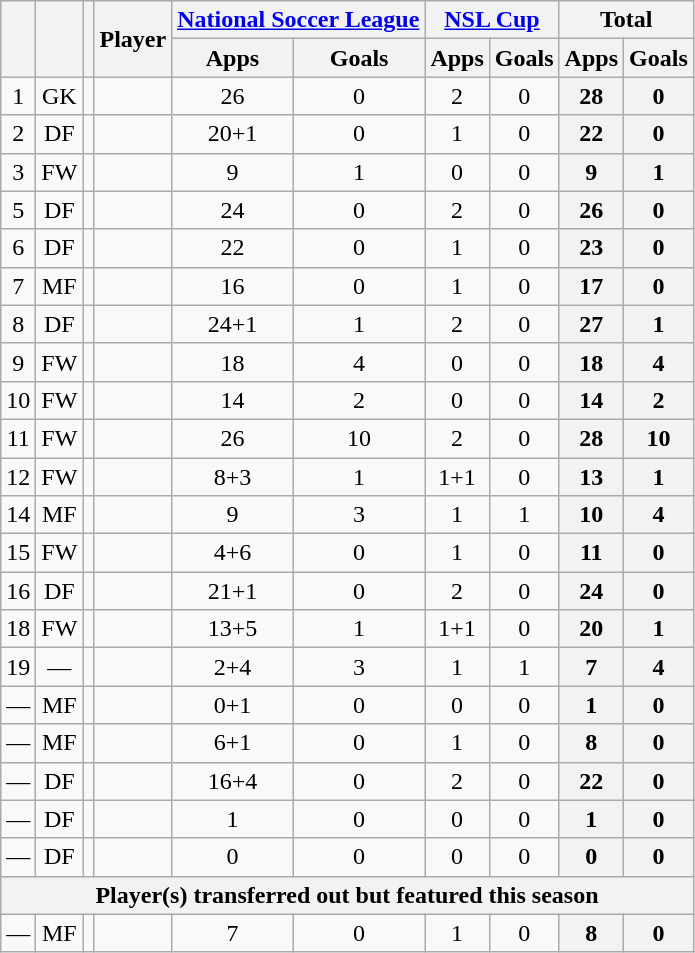<table class="wikitable sortable" style="text-align:center">
<tr>
<th rowspan="2"></th>
<th rowspan="2"></th>
<th rowspan="2"></th>
<th rowspan="2">Player</th>
<th colspan="2"><a href='#'>National Soccer League</a></th>
<th colspan="2"><a href='#'>NSL Cup</a></th>
<th colspan="2">Total</th>
</tr>
<tr>
<th>Apps</th>
<th>Goals</th>
<th>Apps</th>
<th>Goals</th>
<th>Apps</th>
<th>Goals</th>
</tr>
<tr>
<td>1</td>
<td>GK</td>
<td></td>
<td align="left"><br></td>
<td>26</td>
<td>0<br></td>
<td>2</td>
<td>0<br></td>
<th>28</th>
<th>0</th>
</tr>
<tr>
<td>2</td>
<td>DF</td>
<td></td>
<td align="left"><br></td>
<td>20+1</td>
<td>0<br></td>
<td>1</td>
<td>0<br></td>
<th>22</th>
<th>0</th>
</tr>
<tr>
<td>3</td>
<td>FW</td>
<td></td>
<td align="left"><br></td>
<td>9</td>
<td>1<br></td>
<td>0</td>
<td>0<br></td>
<th>9</th>
<th>1</th>
</tr>
<tr>
<td>5</td>
<td>DF</td>
<td></td>
<td align="left"><br></td>
<td>24</td>
<td>0<br></td>
<td>2</td>
<td>0<br></td>
<th>26</th>
<th>0</th>
</tr>
<tr>
<td>6</td>
<td>DF</td>
<td></td>
<td align="left"><br></td>
<td>22</td>
<td>0<br></td>
<td>1</td>
<td>0<br></td>
<th>23</th>
<th>0</th>
</tr>
<tr>
<td>7</td>
<td>MF</td>
<td></td>
<td align="left"><br></td>
<td>16</td>
<td>0<br></td>
<td>1</td>
<td>0<br></td>
<th>17</th>
<th>0</th>
</tr>
<tr>
<td>8</td>
<td>DF</td>
<td></td>
<td align="left"><br></td>
<td>24+1</td>
<td>1<br></td>
<td>2</td>
<td>0<br></td>
<th>27</th>
<th>1</th>
</tr>
<tr>
<td>9</td>
<td>FW</td>
<td></td>
<td align="left"><br></td>
<td>18</td>
<td>4<br></td>
<td>0</td>
<td>0<br></td>
<th>18</th>
<th>4</th>
</tr>
<tr>
<td>10</td>
<td>FW</td>
<td></td>
<td align="left"><br></td>
<td>14</td>
<td>2<br></td>
<td>0</td>
<td>0<br></td>
<th>14</th>
<th>2</th>
</tr>
<tr>
<td>11</td>
<td>FW</td>
<td></td>
<td align="left"><br></td>
<td>26</td>
<td>10<br></td>
<td>2</td>
<td>0<br></td>
<th>28</th>
<th>10</th>
</tr>
<tr>
<td>12</td>
<td>FW</td>
<td></td>
<td align="left"><br></td>
<td>8+3</td>
<td>1<br></td>
<td>1+1</td>
<td>0<br></td>
<th>13</th>
<th>1</th>
</tr>
<tr>
<td>14</td>
<td>MF</td>
<td></td>
<td align="left"><br></td>
<td>9</td>
<td>3<br></td>
<td>1</td>
<td>1<br></td>
<th>10</th>
<th>4</th>
</tr>
<tr>
<td>15</td>
<td>FW</td>
<td></td>
<td align="left"><br></td>
<td>4+6</td>
<td>0<br></td>
<td>1</td>
<td>0<br></td>
<th>11</th>
<th>0</th>
</tr>
<tr>
<td>16</td>
<td>DF</td>
<td></td>
<td align="left"><br></td>
<td>21+1</td>
<td>0<br></td>
<td>2</td>
<td>0<br></td>
<th>24</th>
<th>0</th>
</tr>
<tr>
<td>18</td>
<td>FW</td>
<td></td>
<td align="left"><br></td>
<td>13+5</td>
<td>1<br></td>
<td>1+1</td>
<td>0<br></td>
<th>20</th>
<th>1</th>
</tr>
<tr>
<td>19</td>
<td>—</td>
<td></td>
<td align="left"><br></td>
<td>2+4</td>
<td>3<br></td>
<td>1</td>
<td>1<br></td>
<th>7</th>
<th>4</th>
</tr>
<tr>
<td>—</td>
<td>MF</td>
<td></td>
<td align="left"><br></td>
<td>0+1</td>
<td>0<br></td>
<td>0</td>
<td>0<br></td>
<th>1</th>
<th>0</th>
</tr>
<tr>
<td>—</td>
<td>MF</td>
<td></td>
<td align="left"><br></td>
<td>6+1</td>
<td>0<br></td>
<td>1</td>
<td>0<br></td>
<th>8</th>
<th>0</th>
</tr>
<tr>
<td>—</td>
<td>DF</td>
<td></td>
<td align="left"><br></td>
<td>16+4</td>
<td>0<br></td>
<td>2</td>
<td>0<br></td>
<th>22</th>
<th>0</th>
</tr>
<tr>
<td>—</td>
<td>DF</td>
<td></td>
<td align="left"><br></td>
<td>1</td>
<td>0<br></td>
<td>0</td>
<td>0<br></td>
<th>1</th>
<th>0</th>
</tr>
<tr>
<td>—</td>
<td>DF</td>
<td></td>
<td align="left"><br></td>
<td>0</td>
<td>0<br></td>
<td>0</td>
<td>0<br></td>
<th>0</th>
<th>0</th>
</tr>
<tr>
<th colspan="12">Player(s) transferred out but featured this season</th>
</tr>
<tr>
<td>—</td>
<td>MF</td>
<td></td>
<td align="left"><br></td>
<td>7</td>
<td>0<br></td>
<td>1</td>
<td>0<br></td>
<th>8</th>
<th>0</th>
</tr>
</table>
